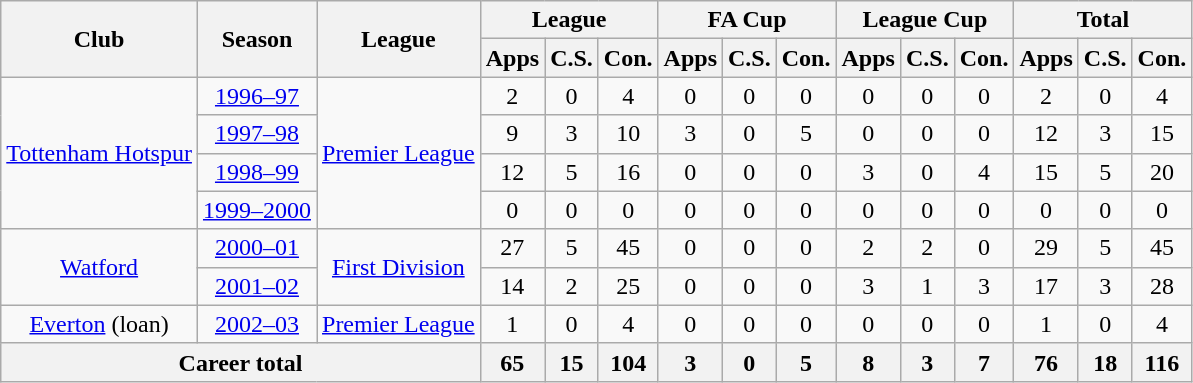<table class="wikitable" style="text-align: center;">
<tr>
<th rowspan="2">Club</th>
<th rowspan="2">Season</th>
<th rowspan="2">League</th>
<th colspan="3">League</th>
<th colspan="3">FA Cup</th>
<th colspan="3">League Cup</th>
<th colspan="3">Total</th>
</tr>
<tr>
<th>Apps</th>
<th>C.S.</th>
<th>Con.</th>
<th>Apps</th>
<th>C.S.</th>
<th>Con.</th>
<th>Apps</th>
<th>C.S.</th>
<th>Con.</th>
<th>Apps</th>
<th>C.S.</th>
<th>Con.</th>
</tr>
<tr>
<td rowspan="4"><a href='#'>Tottenham Hotspur</a></td>
<td><a href='#'>1996–97</a></td>
<td rowspan="4"><a href='#'>Premier League</a></td>
<td>2</td>
<td>0</td>
<td>4</td>
<td>0</td>
<td>0</td>
<td>0</td>
<td>0</td>
<td>0</td>
<td>0</td>
<td>2</td>
<td>0</td>
<td>4</td>
</tr>
<tr>
<td><a href='#'>1997–98</a></td>
<td>9</td>
<td>3</td>
<td>10</td>
<td>3</td>
<td>0</td>
<td>5</td>
<td>0</td>
<td>0</td>
<td>0</td>
<td>12</td>
<td>3</td>
<td>15</td>
</tr>
<tr>
<td><a href='#'>1998–99</a></td>
<td>12</td>
<td>5</td>
<td>16</td>
<td>0</td>
<td>0</td>
<td>0</td>
<td>3</td>
<td>0</td>
<td>4</td>
<td>15</td>
<td>5</td>
<td>20</td>
</tr>
<tr>
<td><a href='#'>1999–2000</a></td>
<td>0</td>
<td>0</td>
<td>0</td>
<td>0</td>
<td>0</td>
<td>0</td>
<td>0</td>
<td>0</td>
<td>0</td>
<td>0</td>
<td>0</td>
<td>0</td>
</tr>
<tr>
<td rowspan="2"><a href='#'>Watford</a></td>
<td><a href='#'>2000–01</a></td>
<td rowspan="2"><a href='#'>First Division</a></td>
<td>27</td>
<td>5</td>
<td>45</td>
<td>0</td>
<td>0</td>
<td>0</td>
<td>2</td>
<td>2</td>
<td>0</td>
<td>29</td>
<td>5</td>
<td>45</td>
</tr>
<tr>
<td><a href='#'>2001–02</a></td>
<td>14</td>
<td>2</td>
<td>25</td>
<td>0</td>
<td>0</td>
<td>0</td>
<td>3</td>
<td>1</td>
<td>3</td>
<td>17</td>
<td>3</td>
<td>28</td>
</tr>
<tr>
<td rowspan="1"><a href='#'>Everton</a> (loan)</td>
<td><a href='#'>2002–03</a></td>
<td rowspan="1"><a href='#'>Premier League</a></td>
<td>1</td>
<td>0</td>
<td>4</td>
<td>0</td>
<td>0</td>
<td>0</td>
<td>0</td>
<td>0</td>
<td>0</td>
<td>1</td>
<td>0</td>
<td>4</td>
</tr>
<tr>
<th colspan="3">Career total</th>
<th>65</th>
<th>15</th>
<th>104</th>
<th>3</th>
<th>0</th>
<th>5</th>
<th>8</th>
<th>3</th>
<th>7</th>
<th>76</th>
<th>18</th>
<th>116</th>
</tr>
</table>
